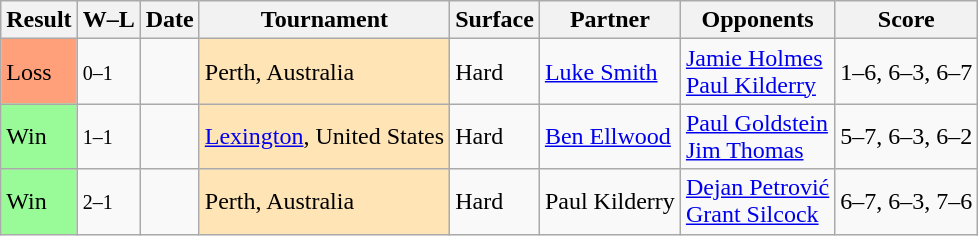<table class="sortable wikitable">
<tr>
<th>Result</th>
<th class="unsortable">W–L</th>
<th>Date</th>
<th>Tournament</th>
<th>Surface</th>
<th>Partner</th>
<th>Opponents</th>
<th class="unsortable">Score</th>
</tr>
<tr>
<td bgcolor=ffa07a>Loss</td>
<td><small>0–1</small></td>
<td></td>
<td style="background:moccasin;">Perth, Australia</td>
<td>Hard</td>
<td> <a href='#'>Luke Smith</a></td>
<td> <a href='#'>Jamie Holmes</a> <br>  <a href='#'>Paul Kilderry</a></td>
<td>1–6, 6–3, 6–7</td>
</tr>
<tr>
<td bgcolor=98fb98>Win</td>
<td><small>1–1</small></td>
<td></td>
<td style="background:moccasin;"><a href='#'>Lexington</a>, United States</td>
<td>Hard</td>
<td> <a href='#'>Ben Ellwood</a></td>
<td> <a href='#'>Paul Goldstein</a> <br>  <a href='#'>Jim Thomas</a></td>
<td>5–7, 6–3, 6–2</td>
</tr>
<tr>
<td bgcolor=98fb98>Win</td>
<td><small>2–1</small></td>
<td></td>
<td style="background:moccasin;">Perth, Australia</td>
<td>Hard</td>
<td> Paul Kilderry</td>
<td> <a href='#'>Dejan Petrović</a> <br>  <a href='#'>Grant Silcock</a></td>
<td>6–7, 6–3, 7–6</td>
</tr>
</table>
